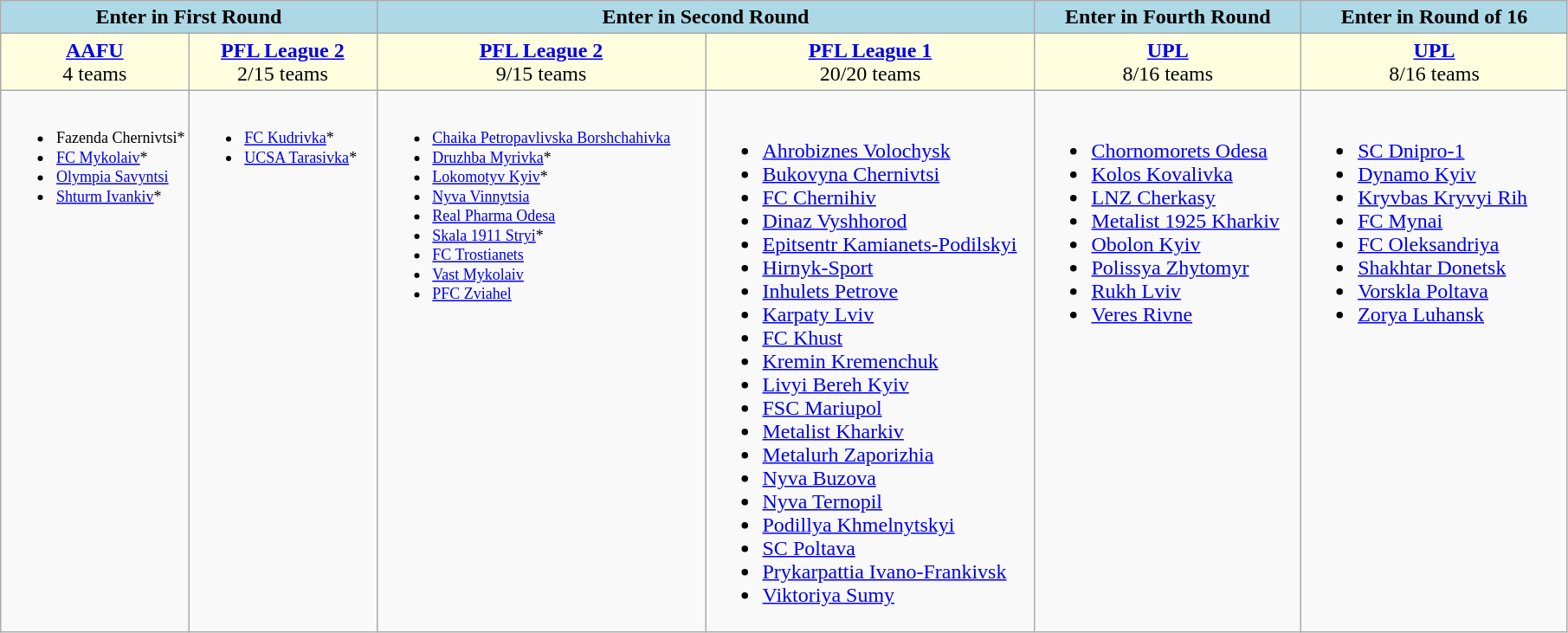<table class="wikitable">
<tr style="vertical-align:top; background:lightblue; text-align:center;">
<td colspan="2" style="width:24%;"><strong>Enter in First Round</strong></td>
<td colspan="2" style="width:42%;"><strong>Enter in Second Round</strong></td>
<td style="width:17%;"><strong>Enter in Fourth Round</strong></td>
<td style="width:17%;"><strong>Enter in Round of 16</strong></td>
</tr>
<tr style="vertical-align:top; background:lightyellow;">
<td style="text-align:center; width:12%;"><strong><a href='#'>AAFU</a></strong><br>4 teams</td>
<td style="text-align:center; width:12%;"><strong><a href='#'>PFL League 2</a></strong><br>2/15 teams</td>
<td style="text-align:center; width:21%;"><strong><a href='#'>PFL League 2</a></strong><br>9/15 teams</td>
<td style="text-align:center; width:21%;"><strong><a href='#'>PFL League 1</a></strong><br>20/20 teams</td>
<td style="text-align:center; width:17%;"><strong><a href='#'>UPL</a></strong><br> 8/16 teams</td>
<td style="text-align:center; width:17%;"><strong><a href='#'>UPL</a></strong><br> 8/16 teams</td>
</tr>
<tr valign="top">
<td style="font-size: 75%;"><br><ul><li>Fazenda Chernivtsi*</li><li><a href='#'>FC Mykolaiv</a>*</li><li><a href='#'>Olympia Savyntsi</a></li><li><a href='#'>Shturm Ivankiv</a>*</li></ul></td>
<td style="font-size: 75%;"><br><ul><li><a href='#'>FC Kudrivka</a>*</li><li><a href='#'>UCSA Tarasivka</a>*</li></ul></td>
<td style="font-size: 75%;"><br><ul><li><a href='#'>Chaika Petropavlivska Borshchahivka</a></li><li><a href='#'>Druzhba Myrivka</a>*</li><li><a href='#'>Lokomotyv Kyiv</a>*</li><li><a href='#'>Nyva Vinnytsia</a></li><li><a href='#'>Real Pharma Odesa</a></li><li><a href='#'>Skala 1911 Stryi</a>*</li><li><a href='#'>FC Trostianets</a></li><li><a href='#'>Vast Mykolaiv</a></li><li><a href='#'>PFC Zviahel</a></li></ul></td>
<td><br><ul><li><a href='#'>Ahrobiznes Volochysk</a></li><li><a href='#'>Bukovyna Chernivtsi</a></li><li><a href='#'>FC Chernihiv</a></li><li><a href='#'>Dinaz Vyshhorod</a></li><li><a href='#'>Epitsentr Kamianets-Podilskyi</a></li><li><a href='#'>Hirnyk-Sport</a></li><li><a href='#'>Inhulets Petrove</a></li><li><a href='#'>Karpaty Lviv</a></li><li><a href='#'>FC Khust</a></li><li><a href='#'>Kremin Kremenchuk</a></li><li><a href='#'>Livyi Bereh Kyiv</a></li><li><a href='#'>FSC Mariupol</a></li><li><a href='#'>Metalist Kharkiv</a></li><li><a href='#'>Metalurh Zaporizhia</a></li><li><a href='#'>Nyva Buzova</a></li><li><a href='#'>Nyva Ternopil</a></li><li><a href='#'>Podillya Khmelnytskyi</a></li><li><a href='#'>SC Poltava</a></li><li><a href='#'>Prykarpattia Ivano-Frankivsk</a></li><li><a href='#'>Viktoriya Sumy</a></li></ul></td>
<td><br><ul><li><a href='#'>Chornomorets Odesa</a></li><li><a href='#'>Kolos Kovalivka</a></li><li><a href='#'>LNZ Cherkasy</a></li><li><a href='#'>Metalist 1925 Kharkiv</a></li><li><a href='#'>Obolon Kyiv</a></li><li><a href='#'>Polissya Zhytomyr</a></li><li><a href='#'>Rukh Lviv</a></li><li><a href='#'>Veres Rivne</a></li></ul></td>
<td><br><ul><li><a href='#'>SC Dnipro-1</a></li><li><a href='#'>Dynamo Kyiv</a></li><li><a href='#'>Kryvbas Kryvyi Rih</a></li><li><a href='#'>FC Mynai</a></li><li><a href='#'>FC Oleksandriya</a></li><li><a href='#'>Shakhtar Donetsk</a></li><li><a href='#'>Vorskla Poltava</a></li><li><a href='#'>Zorya Luhansk</a></li></ul></td>
</tr>
</table>
